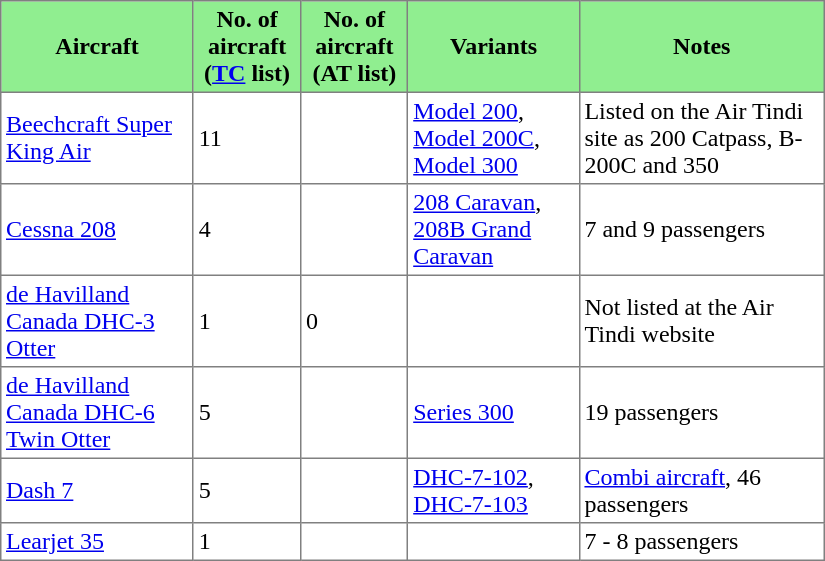<table class="toccolours" border="1" cellpadding="3" style="border-collapse:collapse" width="550">
<tr bgcolor=lightgreen>
<th>Aircraft</th>
<th>No. of aircraft<br>(<a href='#'>TC</a> list)</th>
<th>No. of aircraft<br>(AT list)</th>
<th>Variants</th>
<th>Notes</th>
</tr>
<tr>
<td><a href='#'>Beechcraft Super King Air</a></td>
<td>11</td>
<td></td>
<td><a href='#'>Model 200</a>, <a href='#'>Model 200C</a>, <a href='#'>Model 300</a></td>
<td>Listed on the Air Tindi site as 200 Catpass, B-200C and 350</td>
</tr>
<tr>
<td><a href='#'>Cessna 208</a></td>
<td>4</td>
<td></td>
<td><a href='#'>208 Caravan</a>, <a href='#'>208B Grand Caravan</a></td>
<td>7 and 9 passengers</td>
</tr>
<tr>
<td><a href='#'>de Havilland Canada DHC-3 Otter</a></td>
<td>1</td>
<td>0</td>
<td></td>
<td>Not listed at the Air Tindi website</td>
</tr>
<tr>
<td><a href='#'>de Havilland Canada DHC-6 Twin Otter</a></td>
<td>5</td>
<td></td>
<td><a href='#'>Series 300</a></td>
<td>19 passengers</td>
</tr>
<tr>
<td><a href='#'>Dash 7</a></td>
<td>5</td>
<td></td>
<td><a href='#'>DHC-7-102</a>, <a href='#'>DHC-7-103</a></td>
<td><a href='#'>Combi aircraft</a>, 46 passengers</td>
</tr>
<tr>
<td><a href='#'>Learjet 35</a></td>
<td>1</td>
<td></td>
<td></td>
<td>7 - 8 passengers</td>
</tr>
</table>
